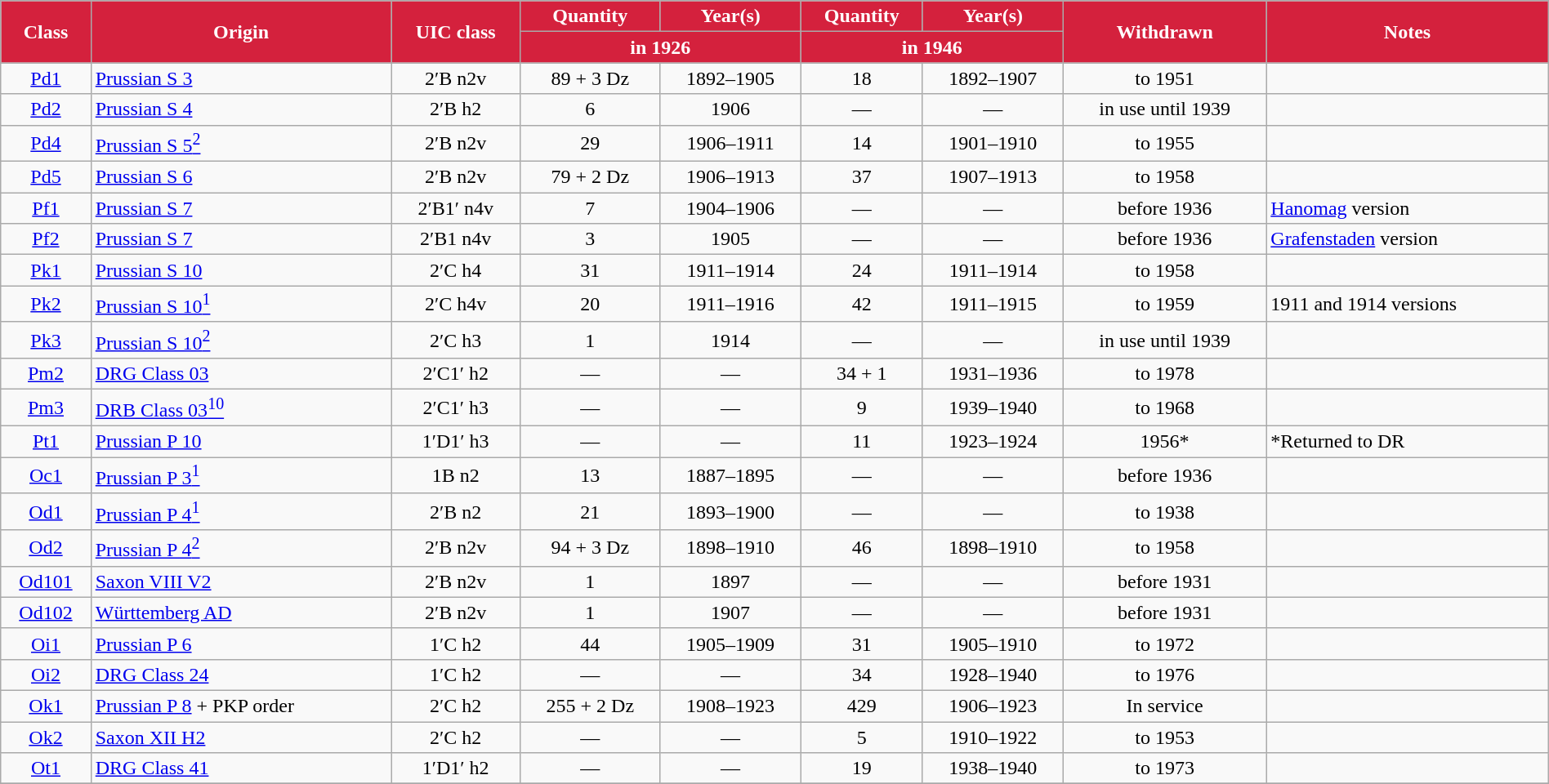<table class="wikitable" width="100%" style=text-align:center>
<tr>
<th style="color:#ffffff; background:#D4213D" rowspan="2">Class</th>
<th style="color:#ffffff; background:#D4213D" rowspan="2">Origin</th>
<th style="color:#ffffff; background:#D4213D" rowspan="2">UIC class</th>
<th style="color:#ffffff; background:#D4213D">Quantity</th>
<th style="color:#ffffff; background:#D4213D">Year(s)</th>
<th style="color:#ffffff; background:#D4213D">Quantity</th>
<th style="color:#ffffff; background:#D4213D">Year(s)</th>
<th style="color:#ffffff; background:#D4213D" rowspan="2">Withdrawn</th>
<th style="color:#ffffff; background:#D4213D" rowspan="2">Notes</th>
</tr>
<tr>
<th style="color:#ffffff; background:#D4213D" colspan="2">in 1926</th>
<th style="color:#ffffff; background:#D4213D" colspan="2">in 1946</th>
</tr>
<tr>
<td><a href='#'>Pd1</a></td>
<td align=left><a href='#'>Prussian S 3</a></td>
<td>2′B n2v</td>
<td>89 + 3 Dz</td>
<td>1892–1905</td>
<td>18</td>
<td>1892–1907</td>
<td>to 1951</td>
<td align=left></td>
</tr>
<tr>
<td><a href='#'>Pd2</a></td>
<td align=left><a href='#'>Prussian S 4</a></td>
<td>2′B h2</td>
<td>6</td>
<td>1906</td>
<td>—</td>
<td>—</td>
<td>in use until 1939</td>
<td align=left></td>
</tr>
<tr>
<td><a href='#'>Pd4</a></td>
<td align=left><a href='#'>Prussian S 5<sup>2</sup></a></td>
<td>2′B n2v</td>
<td>29</td>
<td>1906–1911</td>
<td>14</td>
<td>1901–1910</td>
<td>to 1955</td>
<td align=left></td>
</tr>
<tr>
<td><a href='#'>Pd5</a></td>
<td align=left><a href='#'>Prussian S 6</a></td>
<td>2′B n2v</td>
<td>79 + 2 Dz</td>
<td>1906–1913</td>
<td>37</td>
<td>1907–1913</td>
<td>to 1958</td>
<td align=left></td>
</tr>
<tr>
<td><a href='#'>Pf1</a></td>
<td align=left><a href='#'>Prussian S 7</a></td>
<td>2′B1′ n4v</td>
<td>7</td>
<td>1904–1906</td>
<td>—</td>
<td>—</td>
<td>before 1936</td>
<td align=left><a href='#'>Hanomag</a> version</td>
</tr>
<tr>
<td><a href='#'>Pf2</a></td>
<td align=left><a href='#'>Prussian S 7</a></td>
<td>2′B1 n4v</td>
<td>3</td>
<td>1905</td>
<td>—</td>
<td>—</td>
<td>before 1936</td>
<td align=left><a href='#'>Grafenstaden</a> version</td>
</tr>
<tr>
<td><a href='#'>Pk1</a></td>
<td align=left><a href='#'>Prussian S 10</a></td>
<td>2′C h4</td>
<td>31</td>
<td>1911–1914</td>
<td>24</td>
<td>1911–1914</td>
<td>to 1958</td>
<td align=left></td>
</tr>
<tr>
<td><a href='#'>Pk2</a></td>
<td align=left><a href='#'>Prussian S 10<sup>1</sup></a></td>
<td>2′C h4v</td>
<td>20</td>
<td>1911–1916</td>
<td>42</td>
<td>1911–1915</td>
<td>to 1959</td>
<td align=left>1911 and 1914 versions</td>
</tr>
<tr>
<td><a href='#'>Pk3</a></td>
<td align=left><a href='#'>Prussian S 10<sup>2</sup></a></td>
<td>2′C h3</td>
<td>1</td>
<td>1914</td>
<td>—</td>
<td>—</td>
<td>in use until 1939</td>
<td align=left></td>
</tr>
<tr>
<td><a href='#'>Pm2</a></td>
<td align=left><a href='#'>DRG Class 03</a></td>
<td>2′C1′ h2</td>
<td>—</td>
<td>—</td>
<td>34 + 1</td>
<td>1931–1936</td>
<td>to 1978</td>
<td align=left></td>
</tr>
<tr>
<td><a href='#'>Pm3</a></td>
<td align=left><a href='#'>DRB Class 03<sup>10</sup></a></td>
<td>2′C1′ h3</td>
<td>—</td>
<td>—</td>
<td>9</td>
<td>1939–1940</td>
<td>to 1968</td>
<td align=left></td>
</tr>
<tr>
<td><a href='#'>Pt1</a></td>
<td align=left><a href='#'>Prussian P 10</a></td>
<td>1′D1′ h3</td>
<td>—</td>
<td>—</td>
<td>11</td>
<td>1923–1924</td>
<td>1956*</td>
<td align=left>*Returned to DR</td>
</tr>
<tr>
<td><a href='#'>Oc1</a></td>
<td align=left><a href='#'>Prussian P 3<sup>1</sup></a></td>
<td>1B n2</td>
<td>13</td>
<td>1887–1895</td>
<td>—</td>
<td>—</td>
<td>before 1936</td>
<td align=left></td>
</tr>
<tr>
<td><a href='#'>Od1</a></td>
<td align=left><a href='#'>Prussian P 4<sup>1</sup></a></td>
<td>2′B n2</td>
<td>21</td>
<td>1893–1900</td>
<td>—</td>
<td>—</td>
<td>to 1938</td>
<td align=left></td>
</tr>
<tr>
<td><a href='#'>Od2</a></td>
<td align=left><a href='#'>Prussian P 4<sup>2</sup></a></td>
<td>2′B n2v</td>
<td>94 + 3 Dz</td>
<td>1898–1910</td>
<td>46</td>
<td>1898–1910</td>
<td>to 1958</td>
<td align=left></td>
</tr>
<tr>
<td><a href='#'>Od101</a></td>
<td align=left><a href='#'>Saxon VIII V2</a></td>
<td>2′B n2v</td>
<td>1</td>
<td>1897</td>
<td>—</td>
<td>—</td>
<td>before 1931</td>
<td align=left></td>
</tr>
<tr>
<td><a href='#'>Od102</a></td>
<td align=left><a href='#'>Württemberg AD</a></td>
<td>2′B n2v</td>
<td>1</td>
<td>1907</td>
<td>—</td>
<td>—</td>
<td>before 1931</td>
<td align=left></td>
</tr>
<tr>
<td><a href='#'>Oi1</a></td>
<td align=left><a href='#'>Prussian P 6</a></td>
<td>1′C h2</td>
<td>44</td>
<td>1905–1909</td>
<td>31</td>
<td>1905–1910</td>
<td>to 1972</td>
<td align=left></td>
</tr>
<tr>
<td><a href='#'>Oi2</a></td>
<td align=left><a href='#'>DRG Class 24</a></td>
<td>1′C h2</td>
<td>—</td>
<td>—</td>
<td>34</td>
<td>1928–1940</td>
<td>to 1976</td>
<td align=left></td>
</tr>
<tr>
<td><a href='#'>Ok1</a></td>
<td align=left><a href='#'>Prussian P 8</a> + PKP order</td>
<td>2′C h2</td>
<td>255 + 2 Dz</td>
<td>1908–1923</td>
<td>429</td>
<td>1906–1923</td>
<td>In service</td>
<td align=left></td>
</tr>
<tr>
<td><a href='#'>Ok2</a></td>
<td align=left><a href='#'>Saxon XII H2</a></td>
<td>2′C h2</td>
<td>—</td>
<td>—</td>
<td>5</td>
<td>1910–1922</td>
<td>to 1953</td>
<td align=left></td>
</tr>
<tr>
<td><a href='#'>Ot1</a></td>
<td align=left><a href='#'>DRG Class 41</a></td>
<td>1′D1′ h2</td>
<td>—</td>
<td>—</td>
<td>19</td>
<td>1938–1940</td>
<td>to 1973</td>
<td align=left></td>
</tr>
<tr>
</tr>
</table>
